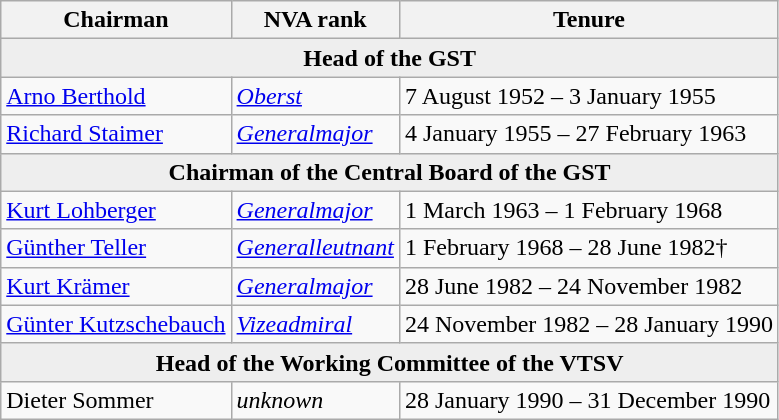<table class="wikitable">
<tr>
<th>Chairman</th>
<th>NVA rank</th>
<th>Tenure</th>
</tr>
<tr - style="background:#EEEEEE">
<td colspan="6" align="center"><strong>Head of the GST</strong><br></td>
</tr>
<tr ->
<td><a href='#'>Arno Berthold</a></td>
<td><a href='#'><em>Oberst</em></a></td>
<td>7 August 1952 – 3 January 1955</td>
</tr>
<tr>
<td><a href='#'>Richard Staimer</a></td>
<td><em><a href='#'>Generalmajor</a></em></td>
<td>4 January 1955 – 27 February 1963</td>
</tr>
<tr - style="background:#EEEEEE">
<td colspan="6" align="center"><strong>Chairman of the Central Board of the GST</strong><br></td>
</tr>
<tr ->
<td><a href='#'>Kurt Lohberger</a></td>
<td><a href='#'><em>Generalmajor</em></a></td>
<td>1 March 1963 – 1 February 1968</td>
</tr>
<tr>
<td><a href='#'>Günther Teller</a></td>
<td><em><a href='#'>Generalleutnant</a></em></td>
<td>1 February 1968 – 28 June 1982†</td>
</tr>
<tr>
<td><a href='#'>Kurt Krämer</a> </td>
<td><em><a href='#'>Generalmajor</a></em></td>
<td>28 June 1982 – 24 November 1982</td>
</tr>
<tr>
<td><a href='#'>Günter Kutzschebauch</a></td>
<td><a href='#'><em>Vizeadmiral</em></a></td>
<td>24 November 1982 – 28 January 1990</td>
</tr>
<tr - style="background:#EEEEEE">
<td colspan="6" align="center"><strong>Head of the Working Committee of the VTSV</strong><br></td>
</tr>
<tr ->
<td>Dieter Sommer</td>
<td><em>unknown</em></td>
<td>28 January 1990 – 31 December 1990</td>
</tr>
</table>
